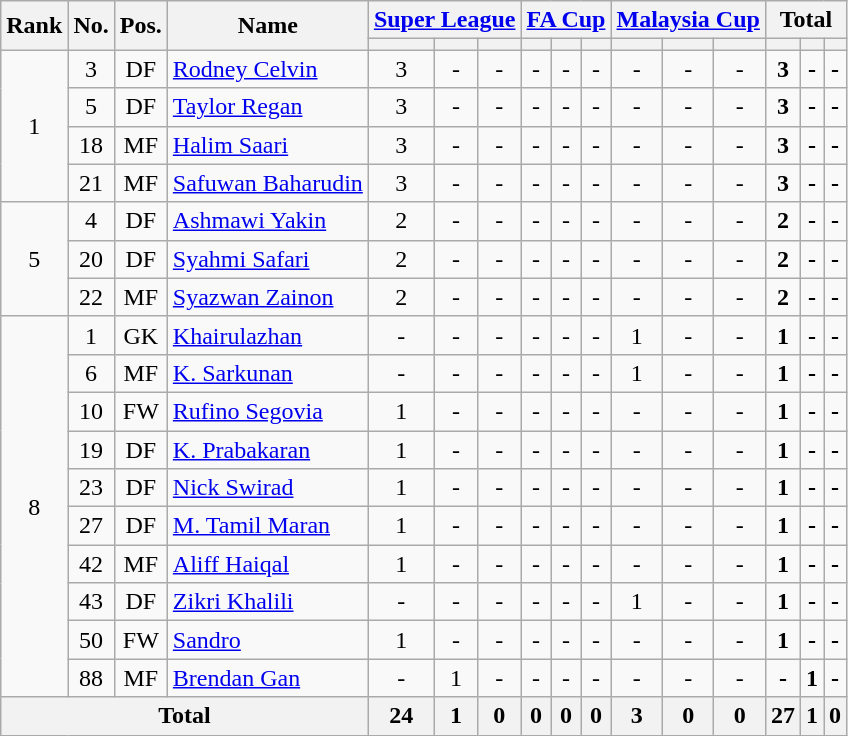<table class="wikitable sortable" style="text-align: center;">
<tr>
<th rowspan="2">Rank</th>
<th rowspan="2">No.</th>
<th rowspan="2">Pos.</th>
<th rowspan="2">Name</th>
<th colspan="3"><a href='#'>Super League</a></th>
<th colspan="3"><a href='#'>FA Cup</a></th>
<th colspan="3"><a href='#'>Malaysia Cup</a></th>
<th colspan="3">Total</th>
</tr>
<tr>
<th></th>
<th></th>
<th></th>
<th></th>
<th></th>
<th></th>
<th></th>
<th></th>
<th></th>
<th></th>
<th></th>
<th></th>
</tr>
<tr>
<td rowspan="4">1</td>
<td>3</td>
<td>DF</td>
<td align=left> <a href='#'>Rodney Celvin</a></td>
<td>3</td>
<td>-</td>
<td>-</td>
<td>-</td>
<td>-</td>
<td>-</td>
<td>-</td>
<td>-</td>
<td>-</td>
<td><strong>3</strong></td>
<td><strong>-</strong></td>
<td><strong>-</strong></td>
</tr>
<tr>
<td>5</td>
<td>DF</td>
<td align=left> <a href='#'>Taylor Regan</a></td>
<td>3</td>
<td>-</td>
<td>-</td>
<td>-</td>
<td>-</td>
<td>-</td>
<td>-</td>
<td>-</td>
<td>-</td>
<td><strong>3</strong></td>
<td><strong>-</strong></td>
<td><strong>-</strong></td>
</tr>
<tr>
<td>18</td>
<td>MF</td>
<td align=left> <a href='#'>Halim Saari</a></td>
<td>3</td>
<td>-</td>
<td>-</td>
<td>-</td>
<td>-</td>
<td>-</td>
<td>-</td>
<td>-</td>
<td>-</td>
<td><strong>3</strong></td>
<td><strong>-</strong></td>
<td><strong>-</strong></td>
</tr>
<tr>
<td>21</td>
<td>MF</td>
<td align=left> <a href='#'>Safuwan Baharudin</a></td>
<td>3</td>
<td>-</td>
<td>-</td>
<td>-</td>
<td>-</td>
<td>-</td>
<td>-</td>
<td>-</td>
<td>-</td>
<td><strong>3</strong></td>
<td><strong>-</strong></td>
<td><strong>-</strong></td>
</tr>
<tr>
<td rowspan="3">5</td>
<td>4</td>
<td>DF</td>
<td align=left> <a href='#'>Ashmawi Yakin</a></td>
<td>2</td>
<td>-</td>
<td>-</td>
<td>-</td>
<td>-</td>
<td>-</td>
<td>-</td>
<td>-</td>
<td>-</td>
<td><strong>2</strong></td>
<td><strong>-</strong></td>
<td><strong>-</strong></td>
</tr>
<tr>
<td>20</td>
<td>DF</td>
<td align=left> <a href='#'>Syahmi Safari</a></td>
<td>2</td>
<td>-</td>
<td>-</td>
<td>-</td>
<td>-</td>
<td>-</td>
<td>-</td>
<td>-</td>
<td>-</td>
<td><strong>2</strong></td>
<td><strong>-</strong></td>
<td><strong>-</strong></td>
</tr>
<tr>
<td>22</td>
<td>MF</td>
<td align=left> <a href='#'>Syazwan Zainon</a></td>
<td>2</td>
<td>-</td>
<td>-</td>
<td>-</td>
<td>-</td>
<td>-</td>
<td>-</td>
<td>-</td>
<td>-</td>
<td><strong>2</strong></td>
<td><strong>-</strong></td>
<td><strong>-</strong></td>
</tr>
<tr>
<td rowspan="10">8</td>
<td>1</td>
<td>GK</td>
<td align=left> <a href='#'>Khairulazhan</a></td>
<td>-</td>
<td>-</td>
<td>-</td>
<td>-</td>
<td>-</td>
<td>-</td>
<td>1</td>
<td>-</td>
<td>-</td>
<td><strong>1</strong></td>
<td><strong>-</strong></td>
<td><strong>-</strong></td>
</tr>
<tr>
<td>6</td>
<td>MF</td>
<td align=left> <a href='#'>K. Sarkunan</a></td>
<td>-</td>
<td>-</td>
<td>-</td>
<td>-</td>
<td>-</td>
<td>-</td>
<td>1</td>
<td>-</td>
<td>-</td>
<td><strong>1</strong></td>
<td><strong>-</strong></td>
<td><strong>-</strong></td>
</tr>
<tr>
<td>10</td>
<td>FW</td>
<td align=left> <a href='#'>Rufino Segovia</a></td>
<td>1</td>
<td>-</td>
<td>-</td>
<td>-</td>
<td>-</td>
<td>-</td>
<td>-</td>
<td>-</td>
<td>-</td>
<td><strong>1</strong></td>
<td><strong>-</strong></td>
<td><strong>-</strong></td>
</tr>
<tr>
<td>19</td>
<td>DF</td>
<td align=left> <a href='#'>K. Prabakaran</a></td>
<td>1</td>
<td>-</td>
<td>-</td>
<td>-</td>
<td>-</td>
<td>-</td>
<td>-</td>
<td>-</td>
<td>-</td>
<td><strong>1</strong></td>
<td><strong>-</strong></td>
<td><strong>-</strong></td>
</tr>
<tr>
<td>23</td>
<td>DF</td>
<td align=left> <a href='#'>Nick Swirad</a></td>
<td>1</td>
<td>-</td>
<td>-</td>
<td>-</td>
<td>-</td>
<td>-</td>
<td>-</td>
<td>-</td>
<td>-</td>
<td><strong>1</strong></td>
<td><strong>-</strong></td>
<td><strong>-</strong></td>
</tr>
<tr>
<td>27</td>
<td>DF</td>
<td align=left> <a href='#'>M. Tamil Maran</a></td>
<td>1</td>
<td>-</td>
<td>-</td>
<td>-</td>
<td>-</td>
<td>-</td>
<td>-</td>
<td>-</td>
<td>-</td>
<td><strong>1</strong></td>
<td><strong>-</strong></td>
<td><strong>-</strong></td>
</tr>
<tr>
<td>42</td>
<td>MF</td>
<td align=left> <a href='#'>Aliff Haiqal</a></td>
<td>1</td>
<td>-</td>
<td>-</td>
<td>-</td>
<td>-</td>
<td>-</td>
<td>-</td>
<td>-</td>
<td>-</td>
<td><strong>1</strong></td>
<td><strong>-</strong></td>
<td><strong>-</strong></td>
</tr>
<tr>
<td>43</td>
<td>DF</td>
<td align=left> <a href='#'>Zikri Khalili</a></td>
<td>-</td>
<td>-</td>
<td>-</td>
<td>-</td>
<td>-</td>
<td>-</td>
<td>1</td>
<td>-</td>
<td>-</td>
<td><strong>1</strong></td>
<td><strong>-</strong></td>
<td><strong>-</strong></td>
</tr>
<tr>
<td>50</td>
<td>FW</td>
<td align=left> <a href='#'>Sandro</a></td>
<td>1</td>
<td>-</td>
<td>-</td>
<td>-</td>
<td>-</td>
<td>-</td>
<td>-</td>
<td>-</td>
<td>-</td>
<td><strong>1</strong></td>
<td><strong>-</strong></td>
<td><strong>-</strong></td>
</tr>
<tr>
<td>88</td>
<td>MF</td>
<td align=left> <a href='#'>Brendan Gan</a></td>
<td>-</td>
<td>1</td>
<td>-</td>
<td>-</td>
<td>-</td>
<td>-</td>
<td>-</td>
<td>-</td>
<td>-</td>
<td><strong>-</strong></td>
<td><strong>1</strong></td>
<td><strong>-</strong></td>
</tr>
<tr>
<th colspan=4>Total</th>
<th>24</th>
<th>1</th>
<th>0</th>
<th>0</th>
<th>0</th>
<th>0</th>
<th>3</th>
<th>0</th>
<th>0</th>
<th>27</th>
<th>1</th>
<th>0</th>
</tr>
</table>
